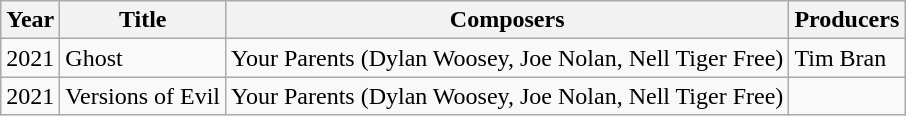<table class="wikitable sortable">
<tr>
<th>Year</th>
<th>Title</th>
<th>Composers</th>
<th>Producers</th>
</tr>
<tr>
<td>2021</td>
<td>Ghost</td>
<td>Your Parents (Dylan Woosey, Joe Nolan, Nell Tiger Free)</td>
<td>Tim Bran</td>
</tr>
<tr>
<td>2021</td>
<td>Versions of Evil</td>
<td>Your Parents (Dylan Woosey, Joe Nolan, Nell Tiger Free)</td>
<td></td>
</tr>
</table>
